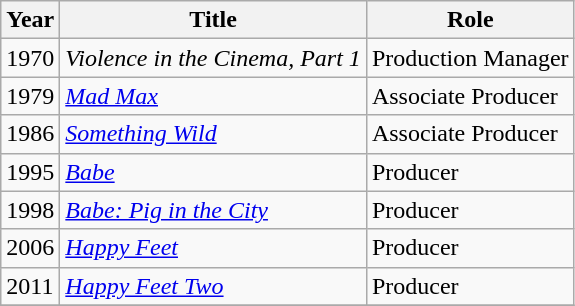<table class="wikitable">
<tr>
<th>Year</th>
<th>Title</th>
<th>Role</th>
</tr>
<tr>
<td>1970</td>
<td><em>Violence in the Cinema, Part 1</em></td>
<td>Production Manager</td>
</tr>
<tr>
<td>1979</td>
<td><em><a href='#'>Mad Max</a></em></td>
<td>Associate Producer</td>
</tr>
<tr>
<td>1986</td>
<td><em><a href='#'>Something Wild</a></em></td>
<td>Associate Producer</td>
</tr>
<tr>
<td>1995</td>
<td><em><a href='#'>Babe</a></em></td>
<td>Producer</td>
</tr>
<tr>
<td>1998</td>
<td><em><a href='#'>Babe: Pig in the City</a></em></td>
<td>Producer</td>
</tr>
<tr>
<td>2006</td>
<td><em><a href='#'>Happy Feet</a></em></td>
<td>Producer</td>
</tr>
<tr>
<td>2011</td>
<td><em><a href='#'>Happy Feet Two</a></em></td>
<td>Producer</td>
</tr>
<tr>
</tr>
</table>
